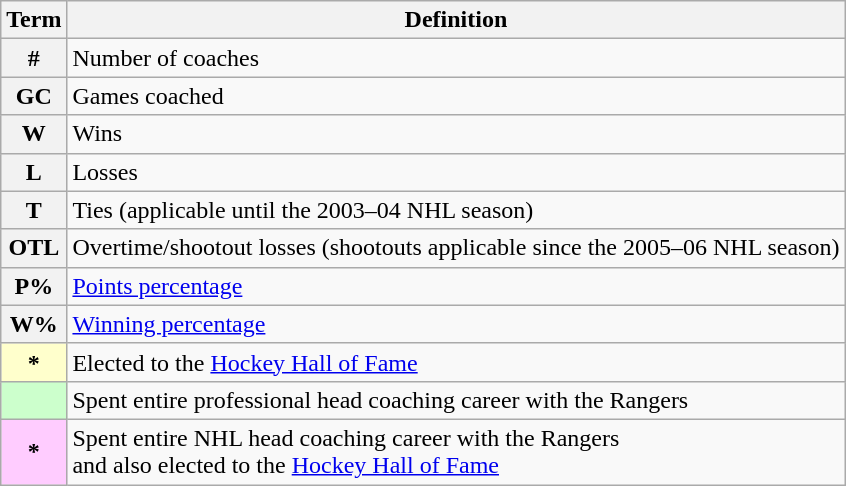<table class="wikitable">
<tr>
<th scope="col">Term</th>
<th scope="col">Definition</th>
</tr>
<tr>
<th scope="row">#</th>
<td>Number of coaches</td>
</tr>
<tr>
<th scope="row">GC</th>
<td>Games coached</td>
</tr>
<tr>
<th scope="row">W</th>
<td>Wins</td>
</tr>
<tr>
<th scope="row">L</th>
<td>Losses</td>
</tr>
<tr>
<th scope="row">T</th>
<td>Ties (applicable until the 2003–04 NHL season)</td>
</tr>
<tr>
<th scope="row">OTL</th>
<td>Overtime/shootout losses (shootouts applicable since the 2005–06 NHL season)</td>
</tr>
<tr>
<th scope="row">P%</th>
<td><a href='#'>Points percentage</a></td>
</tr>
<tr>
<th scope="row">W%</th>
<td><a href='#'>Winning percentage</a></td>
</tr>
<tr>
<th scope="row" style="background-color:#ffc;">*</th>
<td>Elected to the <a href='#'>Hockey Hall of Fame</a></td>
</tr>
<tr>
<th scope="row" style="background-color:#cfc;"></th>
<td>Spent entire professional head coaching career with the Rangers</td>
</tr>
<tr>
<th scope="row" style="background-color:#fcf;">*</th>
<td>Spent entire NHL head coaching career with the Rangers<br>and also elected to the <a href='#'>Hockey Hall of Fame</a></td>
</tr>
</table>
